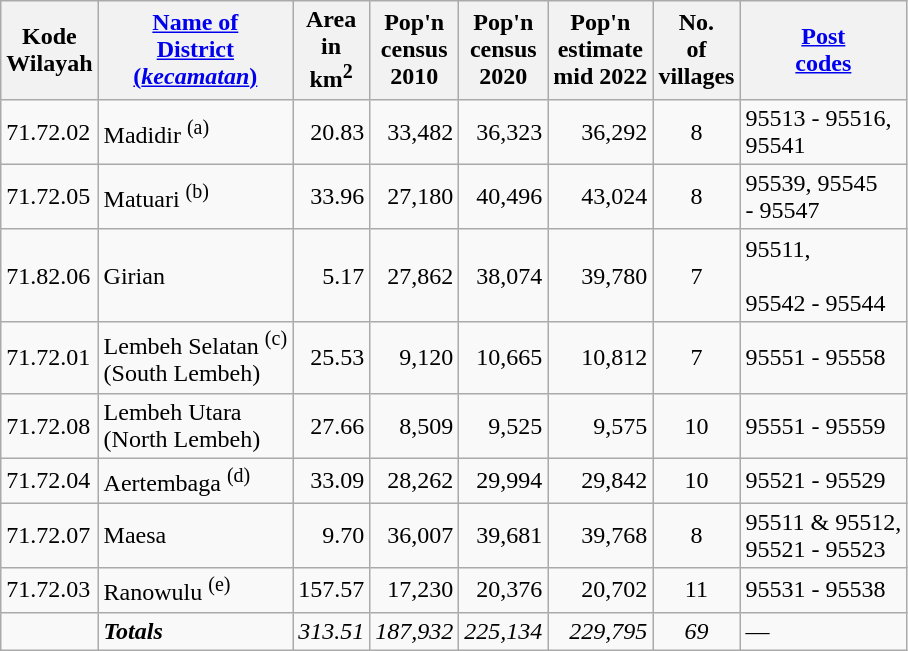<table class="sortable wikitable">
<tr>
<th>Kode <br>Wilayah</th>
<th><a href='#'>Name of<br>District<br>(<em>kecamatan</em>)</a></th>
<th>Area<br>in<br>km<sup>2</sup></th>
<th>Pop'n<br>census<br>2010</th>
<th>Pop'n<br>census<br>2020</th>
<th>Pop'n<br>estimate<br>mid 2022</th>
<th>No.<br>of<br>villages</th>
<th><a href='#'>Post<br>codes</a></th>
</tr>
<tr>
<td>71.72.02</td>
<td>Madidir <sup>(a)</sup></td>
<td align=right>20.83</td>
<td align=right>33,482</td>
<td align=right>36,323</td>
<td align=right>36,292</td>
<td align=center>8</td>
<td>95513 - 95516,<br>95541</td>
</tr>
<tr>
<td>71.72.05</td>
<td>Matuari <sup>(b)</sup></td>
<td align=right>33.96</td>
<td align=right>27,180</td>
<td align=right>40,496</td>
<td align=right>43,024</td>
<td align=center>8</td>
<td>95539, 95545<br>- 95547</td>
</tr>
<tr>
<td>71.82.06</td>
<td>Girian</td>
<td align=right>5.17</td>
<td align=right>27,862</td>
<td align=right>38,074</td>
<td align=right>39,780</td>
<td align=center>7</td>
<td>95511,<br><br>95542 - 95544</td>
</tr>
<tr>
<td>71.72.01</td>
<td>Lembeh Selatan <sup>(c)</sup><br>(South Lembeh)</td>
<td align=right>25.53</td>
<td align=right>9,120</td>
<td align=right>10,665</td>
<td align=right>10,812</td>
<td align=center>7</td>
<td>95551 - 95558</td>
</tr>
<tr>
<td>71.72.08</td>
<td>Lembeh Utara<br>(North Lembeh)</td>
<td align=right>27.66</td>
<td align=right>8,509</td>
<td align=right>9,525</td>
<td align=right>9,575</td>
<td align=center>10</td>
<td>95551 - 95559</td>
</tr>
<tr>
<td>71.72.04</td>
<td>Aertembaga <sup>(d)</sup></td>
<td align=right>33.09</td>
<td align=right>28,262</td>
<td align=right>29,994</td>
<td align=right>29,842</td>
<td align=center>10</td>
<td>95521 - 95529</td>
</tr>
<tr>
<td>71.72.07</td>
<td>Maesa</td>
<td align=right>9.70</td>
<td align=right>36,007</td>
<td align=right>39,681</td>
<td align=right>39,768</td>
<td align=center>8</td>
<td>95511 & 95512,<br>95521 - 95523</td>
</tr>
<tr>
<td>71.72.03</td>
<td>Ranowulu <sup>(e)</sup></td>
<td align=right>157.57</td>
<td align=right>17,230</td>
<td align=right>20,376</td>
<td align=right>20,702</td>
<td align=center>11</td>
<td>95531 - 95538</td>
</tr>
<tr>
<td></td>
<td><strong><em>Totals</em></strong></td>
<td align=right><em>313.51</em></td>
<td align=right><em>187,932</em></td>
<td align=right><em>225,134</em></td>
<td align=right><em>229,795</em></td>
<td align=center><em>69</em></td>
<td>—</td>
</tr>
</table>
